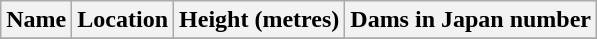<table class="wikitable sortable">
<tr>
<th>Name</th>
<th>Location</th>
<th>Height (metres)</th>
<th>Dams in Japan number</th>
</tr>
<tr>
</tr>
</table>
